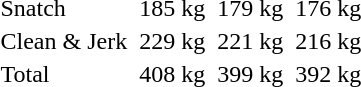<table>
<tr>
<td>Snatch</td>
<td></td>
<td>185 kg</td>
<td></td>
<td>179 kg</td>
<td></td>
<td>176 kg</td>
</tr>
<tr>
<td>Clean & Jerk</td>
<td></td>
<td>229 kg</td>
<td></td>
<td>221 kg</td>
<td></td>
<td>216 kg</td>
</tr>
<tr>
<td>Total</td>
<td></td>
<td>408 kg</td>
<td></td>
<td>399 kg</td>
<td></td>
<td>392 kg</td>
</tr>
</table>
